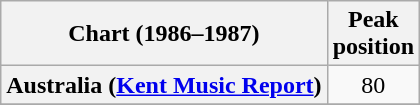<table class="wikitable sortable plainrowheaders" style="text-align:center">
<tr>
<th>Chart (1986–1987)</th>
<th>Peak<br>position</th>
</tr>
<tr>
<th scope="row">Australia (<a href='#'>Kent Music Report</a>)</th>
<td>80</td>
</tr>
<tr>
</tr>
</table>
